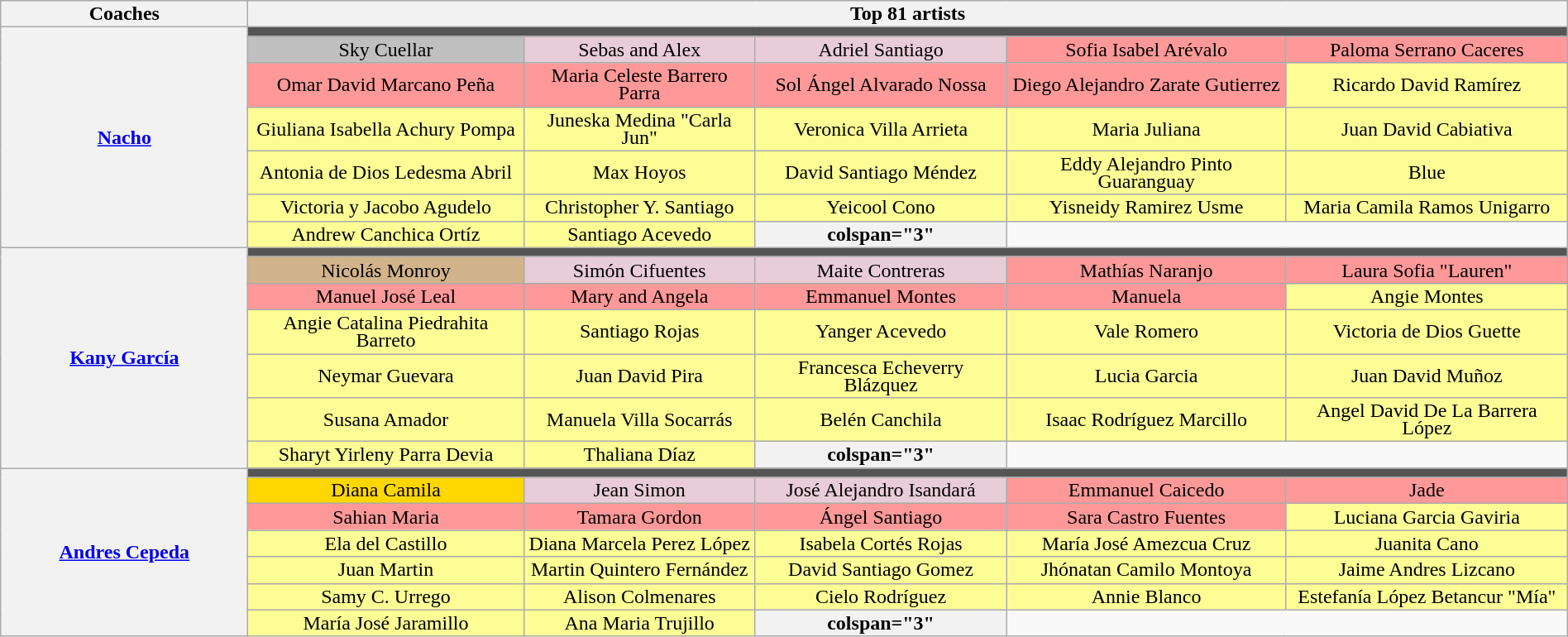<table class="wikitable" style="text-align:center; line-height:14px; width:100%">
<tr>
<th scope="col" width="15%">Coaches</th>
<th scope="col" width="80%" colspan="6">Top 81 artists</th>
</tr>
<tr>
<th rowspan="7"><a href='#'>Nacho</a></th>
<td colspan="5" style="background:#555555"></td>
</tr>
<tr>
<td bgcolor="silver">Sky Cuellar</td>
<td bgcolor="#E8CCD7">Sebas and Alex</td>
<td bgcolor="#E8CCD7">Adriel Santiago</td>
<td bgcolor="#FF9999">Sofia Isabel Arévalo</td>
<td bgcolor="#FF9999">Paloma Serrano Caceres</td>
</tr>
<tr>
<td bgcolor="#FF9999">Omar David Marcano Peña</td>
<td bgcolor="#FF9999">Maria Celeste Barrero Parra</td>
<td bgcolor="#FF9999">Sol Ángel Alvarado Nossa</td>
<td bgcolor="#FF9999">Diego Alejandro Zarate Gutierrez</td>
<td style="background:#FDFD96">Ricardo David Ramírez</td>
</tr>
<tr>
<td style="background:#FDFD96">Giuliana Isabella Achury Pompa</td>
<td style="background:#FDFD96">Juneska Medina "Carla Jun"</td>
<td style="background:#FDFD96">Veronica Villa Arrieta</td>
<td style="background:#FDFD96">Maria Juliana</td>
<td style="background:#FDFD96">Juan David Cabiativa</td>
</tr>
<tr>
<td style="background:#FDFD96">Antonia de Dios Ledesma Abril</td>
<td style="background:#FDFD96">Max Hoyos</td>
<td style="background:#FDFD96">David Santiago Méndez</td>
<td style="background:#FDFD96">Eddy Alejandro Pinto Guaranguay</td>
<td style="background:#FDFD96">Blue</td>
</tr>
<tr>
<td style="background:#FDFD96">Victoria y Jacobo Agudelo</td>
<td style="background:#FDFD96">Christopher Y. Santiago</td>
<td style="background:#FDFD96">Yeicool Cono</td>
<td style="background:#FDFD96">Yisneidy Ramirez Usme</td>
<td style="background:#FDFD96">Maria Camila Ramos Unigarro</td>
</tr>
<tr>
<td style="background:#FDFD96">Andrew Canchica Ortíz</td>
<td style="background:#FDFD96">Santiago Acevedo</td>
<th>colspan="3" </th>
</tr>
<tr>
<th rowspan="7"><a href='#'>Kany García</a></th>
<td colspan="5" style="background:#555"></td>
</tr>
<tr>
<td bgcolor="tan">Nicolás Monroy</td>
<td bgcolor="#E8CCD7">Simón Cifuentes</td>
<td bgcolor="#E8CCD7">Maite Contreras</td>
<td bgcolor="#FF9999">Mathías Naranjo</td>
<td bgcolor="#FF9999">Laura Sofia "Lauren"</td>
</tr>
<tr>
<td bgcolor="#FF9999">Manuel José Leal</td>
<td bgcolor="#FF9999">Mary and Angela</td>
<td bgcolor="#FF9999">Emmanuel Montes</td>
<td bgcolor="#FF9999">Manuela</td>
<td style="background:#FDFD96">Angie Montes</td>
</tr>
<tr>
<td style="background:#FDFD96">Angie Catalina Piedrahita Barreto</td>
<td style="background:#FDFD96">Santiago Rojas</td>
<td style="background:#FDFD96">Yanger Acevedo</td>
<td style="background:#FDFD96">Vale Romero</td>
<td style="background:#FDFD96">Victoria de Dios Guette</td>
</tr>
<tr>
<td style="background:#FDFD96">Neymar Guevara</td>
<td style="background:#FDFD96">Juan David Pira</td>
<td style="background:#FDFD96">Francesca Echeverry Blázquez</td>
<td style="background:#FDFD96">Lucia Garcia</td>
<td style="background:#FDFD96">Juan David Muñoz</td>
</tr>
<tr>
<td style="background:#FDFD96">Susana Amador</td>
<td style="background:#FDFD96">Manuela Villa Socarrás</td>
<td style="background:#FDFD96">Belén Canchila</td>
<td style="background:#FDFD96">Isaac Rodríguez Marcillo</td>
<td style="background:#FDFD96">Angel David De La Barrera López</td>
</tr>
<tr>
<td style="background:#FDFD96">Sharyt Yirleny Parra Devia</td>
<td style="background:#FDFD96">Thaliana Díaz</td>
<th>colspan="3" </th>
</tr>
<tr>
<th rowspan="7"><a href='#'>Andres Cepeda</a></th>
<td colspan="5" style="background:#555"></td>
</tr>
<tr>
<td bgcolor="gold">Diana Camila</td>
<td bgcolor="#E8CCD7">Jean Simon</td>
<td bgcolor="#E8CCD7">José Alejandro Isandará</td>
<td bgcolor="#FF9999">Emmanuel Caicedo</td>
<td bgcolor="#FF9999">Jade</td>
</tr>
<tr>
<td bgcolor="#FF9999">Sahian Maria</td>
<td bgcolor="#FF9999">Tamara Gordon</td>
<td bgcolor="#FF9999">Ángel Santiago</td>
<td bgcolor="#FF9999">Sara Castro Fuentes</td>
<td style="background:#FDFD96">Luciana Garcia Gaviria</td>
</tr>
<tr>
<td style="background:#FDFD96">Ela del Castillo</td>
<td style="background:#FDFD96">Diana Marcela Perez López</td>
<td style="background:#FDFD96">Isabela Cortés Rojas</td>
<td style="background:#FDFD96">María José Amezcua Cruz</td>
<td style="background:#FDFD96">Juanita Cano</td>
</tr>
<tr>
<td style="background:#FDFD96">Juan Martin</td>
<td style="background:#FDFD96">Martin Quintero Fernández</td>
<td style="background:#FDFD96">David Santiago Gomez</td>
<td style="background:#FDFD96">Jhónatan Camilo Montoya</td>
<td style="background:#FDFD96">Jaime Andres Lizcano</td>
</tr>
<tr>
<td style="background:#FDFD96">Samy C. Urrego</td>
<td style="background:#FDFD96">Alison Colmenares</td>
<td style="background:#FDFD96">Cielo Rodríguez</td>
<td style="background:#FDFD96">Annie Blanco</td>
<td style="background:#FDFD96">Estefanía López Betancur "Mía"</td>
</tr>
<tr>
<td style="background:#FDFD96">María José Jaramillo</td>
<td style="background:#FDFD96">Ana Maria Trujillo</td>
<th>colspan="3" </th>
</tr>
</table>
